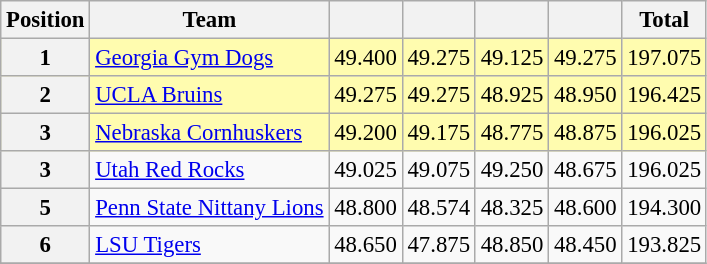<table class="wikitable sortable" style="text-align:center; font-size:95%">
<tr>
<th scope=col>Position</th>
<th scope=col>Team</th>
<th scope=col></th>
<th scope=col></th>
<th scope=col></th>
<th scope=col></th>
<th scope=col>Total</th>
</tr>
<tr bgcolor=fffcaf>
<th scope=row>1</th>
<td align=left><a href='#'>Georgia Gym Dogs</a></td>
<td>49.400</td>
<td>49.275</td>
<td>49.125</td>
<td>49.275</td>
<td>197.075</td>
</tr>
<tr bgcolor=fffcaf>
<th scope=row>2</th>
<td align=left><a href='#'>UCLA Bruins</a></td>
<td>49.275</td>
<td>49.275</td>
<td>48.925</td>
<td>48.950</td>
<td>196.425</td>
</tr>
<tr bgcolor=fffcaf>
<th scope=row>3</th>
<td align=left><a href='#'>Nebraska Cornhuskers</a></td>
<td>49.200</td>
<td>49.175</td>
<td>48.775</td>
<td>48.875</td>
<td>196.025</td>
</tr>
<tr>
<th scope=row>3</th>
<td align=left><a href='#'>Utah Red Rocks</a></td>
<td>49.025</td>
<td>49.075</td>
<td>49.250</td>
<td>48.675</td>
<td>196.025</td>
</tr>
<tr>
<th scope=row>5</th>
<td align=left><a href='#'>Penn State Nittany Lions</a></td>
<td>48.800</td>
<td>48.574</td>
<td>48.325</td>
<td>48.600</td>
<td>194.300</td>
</tr>
<tr>
<th scope=row>6</th>
<td align=left><a href='#'>LSU Tigers</a></td>
<td>48.650</td>
<td>47.875</td>
<td>48.850</td>
<td>48.450</td>
<td>193.825</td>
</tr>
<tr>
</tr>
</table>
